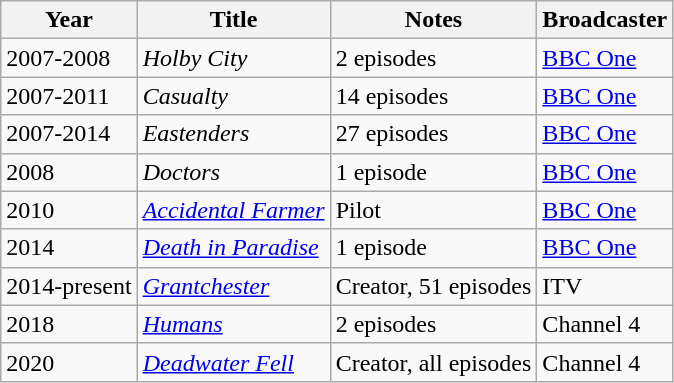<table class="wikitable sortable">
<tr>
<th>Year</th>
<th>Title</th>
<th scope="col" class="unsortable">Notes</th>
<th>Broadcaster</th>
</tr>
<tr>
<td>2007-2008</td>
<td><em>Holby City</em></td>
<td>2 episodes</td>
<td><a href='#'>BBC One</a></td>
</tr>
<tr>
<td>2007-2011</td>
<td><em>Casualty</em></td>
<td>14 episodes</td>
<td><a href='#'>BBC One</a></td>
</tr>
<tr>
<td>2007-2014</td>
<td><em>Eastenders</em></td>
<td>27 episodes</td>
<td><a href='#'>BBC One</a></td>
</tr>
<tr>
<td>2008</td>
<td><em>Doctors</em></td>
<td>1 episode</td>
<td><a href='#'>BBC One</a></td>
</tr>
<tr>
<td>2010</td>
<td><em><a href='#'>Accidental Farmer</a></em></td>
<td>Pilot</td>
<td><a href='#'>BBC One</a></td>
</tr>
<tr>
<td>2014</td>
<td><em><a href='#'>Death in Paradise</a></em></td>
<td>1 episode</td>
<td><a href='#'>BBC One</a></td>
</tr>
<tr>
<td>2014-present</td>
<td><em><a href='#'>Grantchester</a></em></td>
<td>Creator, 51 episodes</td>
<td>ITV</td>
</tr>
<tr>
<td>2018</td>
<td><em><a href='#'>Humans</a></em></td>
<td>2 episodes</td>
<td>Channel 4</td>
</tr>
<tr>
<td>2020</td>
<td><em><a href='#'>Deadwater Fell</a></em></td>
<td>Creator, all episodes</td>
<td>Channel 4</td>
</tr>
</table>
